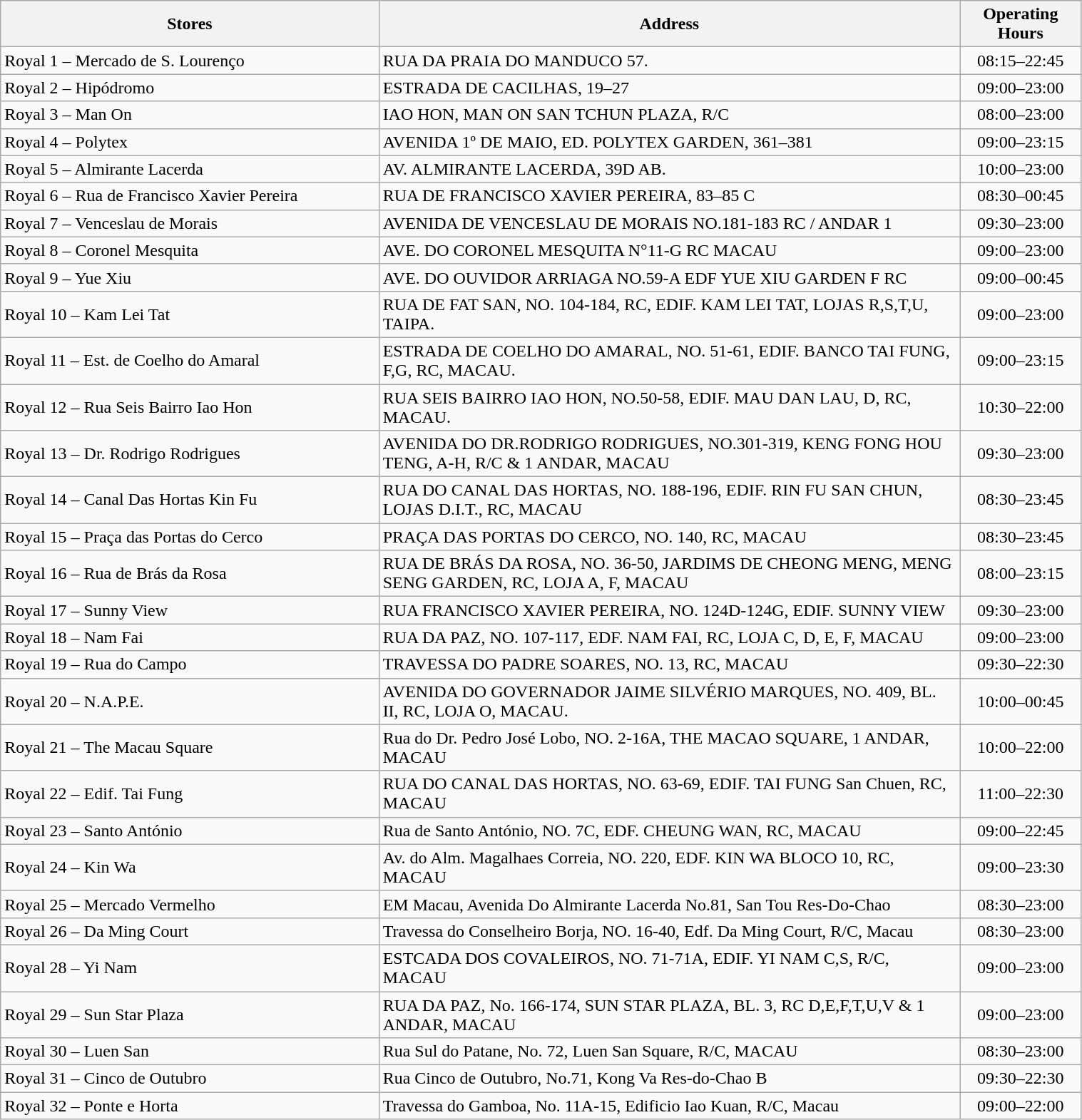<table class="grey wikitable" style="width:80%">
<tr>
<th width="28%">Stores</th>
<th width="43%">Address</th>
<th width="9%">Operating Hours</th>
</tr>
<tr>
<td>Royal 1 – Mercado de S. Lourenço</td>
<td>RUA DA PRAIA DO MANDUCO 57.</td>
<td align="center">08:15–22:45</td>
</tr>
<tr>
<td>Royal 2 – Hipódromo</td>
<td>ESTRADA DE CACILHAS, 19–27</td>
<td align="center">09:00–23:00</td>
</tr>
<tr>
<td>Royal 3 – Man On</td>
<td>IAO HON, MAN ON SAN TCHUN PLAZA, R/C</td>
<td align="center">08:00–23:00</td>
</tr>
<tr>
<td>Royal 4 – Polytex</td>
<td>AVENIDA 1º DE MAIO, ED. POLYTEX GARDEN, 361–381</td>
<td align="center">09:00–23:15</td>
</tr>
<tr>
<td>Royal 5 – Almirante Lacerda</td>
<td>AV. ALMIRANTE LACERDA, 39D AB.</td>
<td align="center">10:00–23:00</td>
</tr>
<tr>
<td>Royal 6 – Rua de Francisco Xavier Pereira</td>
<td>RUA DE FRANCISCO XAVIER PEREIRA, 83–85 C</td>
<td align="center">08:30–00:45</td>
</tr>
<tr>
<td>Royal 7 – Venceslau de Morais</td>
<td>AVENIDA DE VENCESLAU DE MORAIS NO.181-183 RC / ANDAR 1</td>
<td align="center">09:30–23:00</td>
</tr>
<tr>
<td>Royal 8 – Coronel Mesquita</td>
<td>AVE. DO CORONEL MESQUITA N°11-G RC MACAU</td>
<td align="center">09:00–23:00</td>
</tr>
<tr>
<td>Royal 9 – Yue Xiu</td>
<td>AVE. DO OUVIDOR ARRIAGA NO.59-A EDF YUE XIU GARDEN F RC</td>
<td align="center">09:00–00:45</td>
</tr>
<tr>
<td>Royal 10 – Kam Lei Tat</td>
<td>RUA DE FAT SAN, NO. 104-184, RC, EDIF. KAM LEI TAT, LOJAS R,S,T,U, TAIPA.</td>
<td align="center">09:00–23:00</td>
</tr>
<tr>
<td>Royal 11 – Est. de Coelho do Amaral</td>
<td>ESTRADA DE COELHO DO AMARAL, NO. 51-61, EDIF. BANCO TAI FUNG, F,G, RC, MACAU.</td>
<td align="center">09:00–23:15</td>
</tr>
<tr>
<td>Royal 12 – Rua Seis Bairro Iao Hon</td>
<td>RUA SEIS BAIRRO IAO HON, NO.50-58, EDIF. MAU DAN LAU, D, RC, MACAU.</td>
<td align="center">10:30–22:00</td>
</tr>
<tr>
<td>Royal 13 – Dr. Rodrigo Rodrigues</td>
<td>AVENIDA DO DR.RODRIGO RODRIGUES, NO.301-319, KENG FONG HOU TENG, A-H, R/C & 1 ANDAR, MACAU</td>
<td align="center">09:30–23:00</td>
</tr>
<tr>
<td>Royal 14 – Canal Das Hortas Kin Fu</td>
<td>RUA DO CANAL DAS HORTAS, NO. 188-196, EDIF. RIN FU SAN CHUN, LOJAS D.I.T., RC, MACAU</td>
<td align="center">08:30–23:45</td>
</tr>
<tr>
<td>Royal 15 – Praça das Portas do Cerco</td>
<td>PRAÇA DAS PORTAS DO CERCO, NO. 140, RC, MACAU</td>
<td align="center">08:30–23:45</td>
</tr>
<tr>
<td>Royal 16 – Rua de Brás da Rosa</td>
<td>RUA DE BRÁS DA ROSA, NO. 36-50, JARDIMS DE CHEONG MENG, MENG SENG GARDEN, RC, LOJA A, F, MACAU</td>
<td align="center">08:00–23:15</td>
</tr>
<tr>
<td>Royal 17 – Sunny View</td>
<td>RUA FRANCISCO XAVIER PEREIRA, NO. 124D-124G, EDIF. SUNNY VIEW</td>
<td align="center">09:30–23:00</td>
</tr>
<tr>
<td>Royal 18 – Nam Fai</td>
<td>RUA DA PAZ, NO. 107-117, EDF. NAM FAI, RC, LOJA C, D, E, F, MACAU</td>
<td align="center">09:00–23:00</td>
</tr>
<tr>
<td>Royal 19 – Rua do Campo</td>
<td>TRAVESSA DO PADRE SOARES, NO. 13, RC, MACAU</td>
<td align="center">09:30–22:30</td>
</tr>
<tr>
<td>Royal 20 – N.A.P.E.</td>
<td>AVENIDA DO GOVERNADOR JAIME SILVÉRIO MARQUES, NO. 409, BL. II, RC, LOJA O, MACAU.</td>
<td align="center">10:00–00:45</td>
</tr>
<tr>
<td>Royal 21 – The Macau Square</td>
<td>Rua do Dr. Pedro José Lobo, NO. 2-16A, THE MACAO SQUARE, 1 ANDAR, MACAU</td>
<td align="center">10:00–22:00</td>
</tr>
<tr>
<td>Royal 22 – Edif. Tai Fung</td>
<td>RUA DO CANAL DAS HORTAS, NO. 63-69, EDIF. TAI FUNG San Chuen, RC, MACAU</td>
<td align="center">11:00–22:30</td>
</tr>
<tr>
<td>Royal 23 – Santo António</td>
<td>Rua de Santo António, NO. 7C, EDF. CHEUNG WAN, RC, MACAU</td>
<td align="center">09:00–22:45</td>
</tr>
<tr>
<td>Royal 24 – Kin Wa</td>
<td>Av. do Alm. Magalhaes Correia, NO. 220, EDF. KIN WA BLOCO 10, RC, MACAU</td>
<td align="center">09:00–23:30</td>
</tr>
<tr>
<td>Royal 25 – Mercado Vermelho</td>
<td>EM Macau, Avenida Do Almirante Lacerda No.81, San Tou Res-Do-Chao</td>
<td align="center">08:30–23:00</td>
</tr>
<tr>
<td>Royal 26 – Da Ming Court</td>
<td>Travessa do Conselheiro Borja, NO. 16-40, Edf. Da Ming Court, R/C, Macau</td>
<td align="center">08:30–23:00</td>
</tr>
<tr>
<td>Royal 28 – Yi Nam</td>
<td>ESTCADA DOS COVALEIROS, NO. 71-71A, EDIF. YI NAM C,S, R/C, MACAU</td>
<td align="center">09:00–23:00</td>
</tr>
<tr>
<td>Royal 29 – Sun Star Plaza</td>
<td>RUA DA PAZ, No. 166-174, SUN STAR PLAZA, BL. 3, RC D,E,F,T,U,V & 1 ANDAR, MACAU</td>
<td align="center">09:00–23:00</td>
</tr>
<tr>
<td>Royal 30 – Luen San</td>
<td>Rua Sul do Patane, No. 72, Luen San Square, R/C, MACAU</td>
<td align="center">08:30–23:00</td>
</tr>
<tr>
<td>Royal 31 – Cinco de Outubro</td>
<td>Rua Cinco de Outubro, No.71, Kong Va Res-do-Chao B</td>
<td align="center">09:30–22:30</td>
</tr>
<tr>
<td>Royal 32 – Ponte e Horta</td>
<td>Travessa do Gamboa, No. 11A-15, Edificio Iao Kuan, R/C, Macau</td>
<td align="center">09:00–22:00</td>
</tr>
</table>
